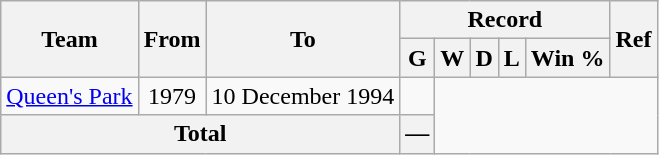<table class="wikitable" style="text-align: center">
<tr>
<th rowspan="2">Team</th>
<th rowspan="2">From</th>
<th rowspan="2">To</th>
<th colspan="5">Record</th>
<th rowspan="2">Ref</th>
</tr>
<tr>
<th>G</th>
<th>W</th>
<th>D</th>
<th>L</th>
<th>Win %</th>
</tr>
<tr>
<td align="left"><a href='#'>Queen's Park</a></td>
<td>1979</td>
<td>10 December 1994<br></td>
<td></td>
</tr>
<tr>
<th colspan="3">Total<br></th>
<th>—</th>
</tr>
</table>
